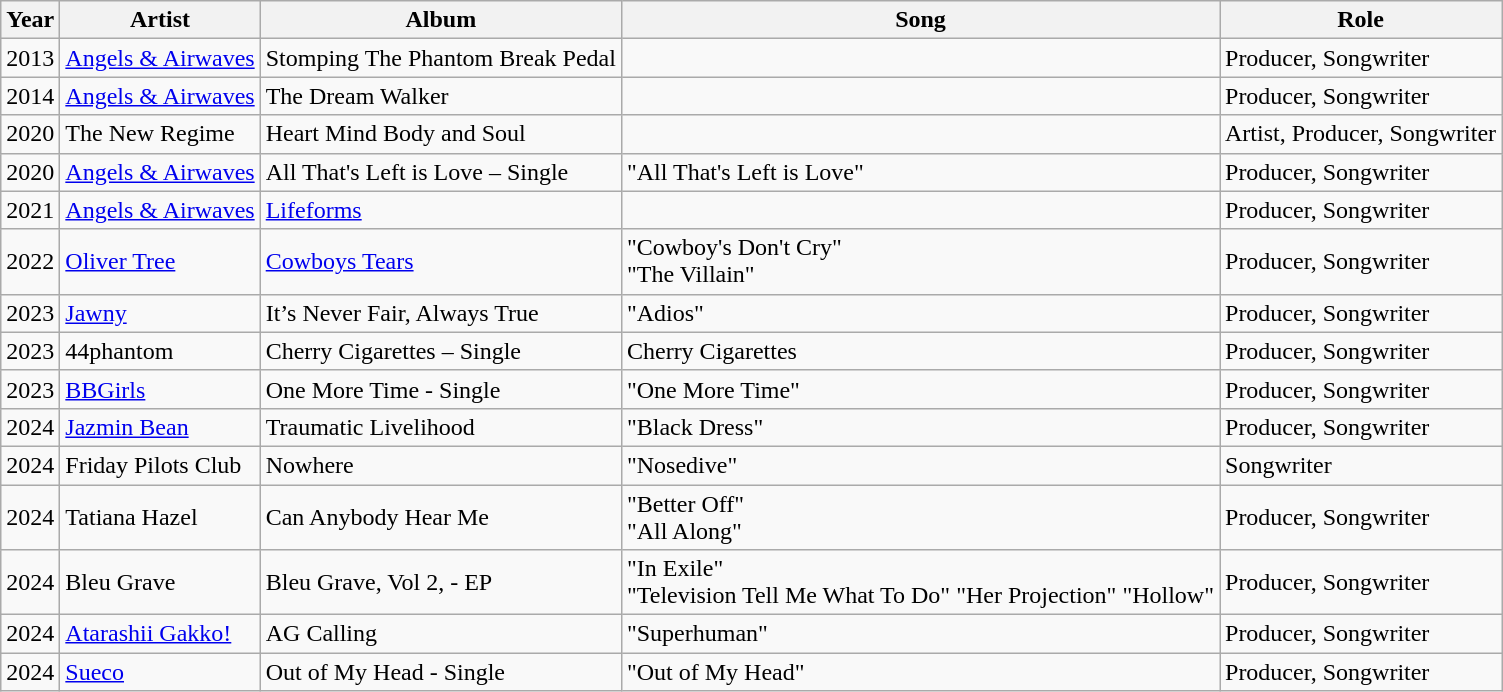<table class="wikitable">
<tr>
<th>Year</th>
<th>Artist</th>
<th>Album</th>
<th>Song</th>
<th>Role</th>
</tr>
<tr>
<td>2013</td>
<td><a href='#'>Angels & Airwaves</a></td>
<td>Stomping The Phantom Break Pedal</td>
<td></td>
<td>Producer, Songwriter</td>
</tr>
<tr>
<td>2014</td>
<td><a href='#'>Angels & Airwaves</a></td>
<td>The Dream Walker</td>
<td></td>
<td>Producer, Songwriter</td>
</tr>
<tr>
<td>2020</td>
<td>The New Regime</td>
<td>Heart Mind Body and Soul</td>
<td></td>
<td>Artist, Producer, Songwriter</td>
</tr>
<tr>
<td>2020</td>
<td><a href='#'>Angels & Airwaves</a></td>
<td>All That's Left is Love – Single</td>
<td>"All That's Left is Love"</td>
<td>Producer, Songwriter</td>
</tr>
<tr>
<td>2021</td>
<td><a href='#'>Angels & Airwaves</a></td>
<td><a href='#'>Lifeforms</a></td>
<td></td>
<td>Producer, Songwriter</td>
</tr>
<tr>
<td>2022</td>
<td><a href='#'>Oliver Tree</a></td>
<td><a href='#'>Cowboys Tears</a></td>
<td>"Cowboy's Don't Cry"<br>"The Villain"</td>
<td>Producer, Songwriter</td>
</tr>
<tr>
<td>2023</td>
<td><a href='#'>Jawny</a></td>
<td>It’s Never Fair, Always True</td>
<td>"Adios"</td>
<td>Producer, Songwriter</td>
</tr>
<tr>
<td>2023</td>
<td>44phantom</td>
<td>Cherry Cigarettes – Single</td>
<td>Cherry Cigarettes</td>
<td>Producer, Songwriter</td>
</tr>
<tr>
<td>2023</td>
<td><a href='#'>BBGirls</a></td>
<td>One More Time - Single</td>
<td>"One More Time"</td>
<td>Producer, Songwriter</td>
</tr>
<tr>
<td>2024</td>
<td><a href='#'>Jazmin Bean</a></td>
<td>Traumatic Livelihood</td>
<td>"Black Dress"</td>
<td>Producer, Songwriter</td>
</tr>
<tr>
<td>2024</td>
<td>Friday Pilots Club</td>
<td>Nowhere</td>
<td>"Nosedive"</td>
<td>Songwriter</td>
</tr>
<tr>
<td>2024</td>
<td>Tatiana Hazel</td>
<td>Can Anybody Hear Me</td>
<td>"Better Off"<br>"All Along"</td>
<td>Producer, Songwriter</td>
</tr>
<tr>
<td>2024</td>
<td>Bleu Grave</td>
<td>Bleu Grave, Vol 2, - EP</td>
<td>"In Exile"<br>"Television Tell Me What To Do"
"Her Projection"
"Hollow"</td>
<td>Producer, Songwriter</td>
</tr>
<tr>
<td>2024</td>
<td><a href='#'>Atarashii Gakko!</a></td>
<td>AG Calling</td>
<td>"Superhuman"</td>
<td>Producer, Songwriter</td>
</tr>
<tr>
<td>2024</td>
<td><a href='#'>Sueco</a></td>
<td>Out of My Head - Single</td>
<td>"Out of My Head"</td>
<td>Producer, Songwriter</td>
</tr>
</table>
